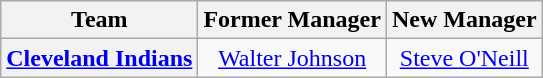<table class="wikitable plainrowheaders" style="text-align:center;">
<tr>
<th>Team</th>
<th>Former Manager</th>
<th>New Manager</th>
</tr>
<tr>
<th scope="row" style="text-align:center;"><a href='#'>Cleveland Indians</a></th>
<td><a href='#'>Walter Johnson</a></td>
<td><a href='#'>Steve O'Neill</a></td>
</tr>
</table>
